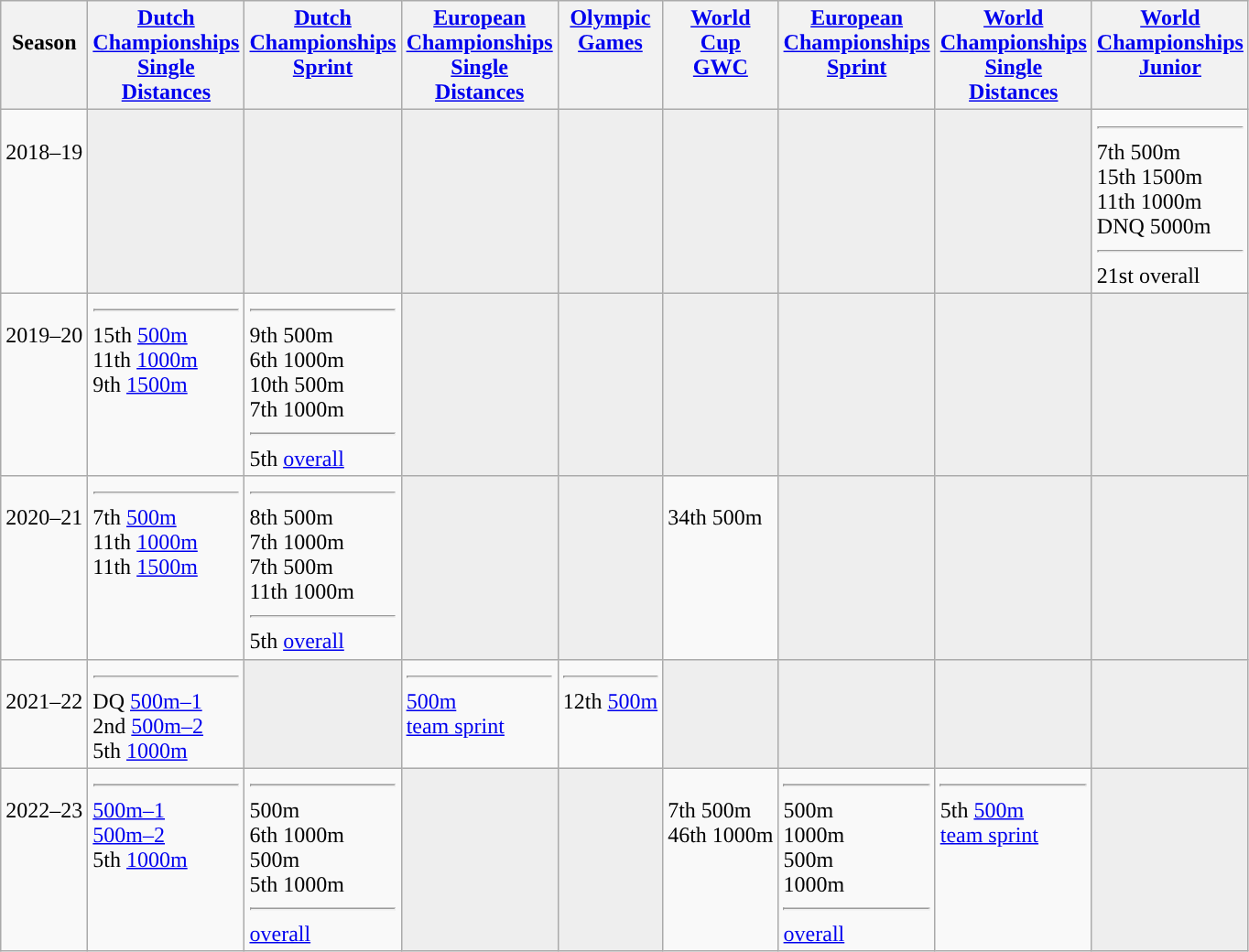<table class="wikitable">
<tr style="vertical-align: top;">
<th><br> Season</th>
<th><a href='#'>Dutch <br> Championships <br> Single <br> Distances</a></th>
<th><a href='#'>Dutch <br> Championships <br> Sprint</a></th>
<th><a href='#'>European <br> Championships <br> Single <br> Distances</a></th>
<th><a href='#'>Olympic <br> Games</a></th>
<th><a href='#'>World <br> Cup <br> GWC</a></th>
<th><a href='#'>European <br> Championships <br> Sprint</a></th>
<th><a href='#'>World <br> Championships <br> Single <br> Distances</a></th>
<th><a href='#'>World <br> Championships <br> Junior</a></th>
</tr>
<tr style="vertical-align: top;">
<td><br> 2018–19</td>
<td bgcolor=#EEEEEE rowspan=1></td>
<td bgcolor=#EEEEEE rowspan=1></td>
<td bgcolor=#EEEEEE rowspan=1></td>
<td bgcolor=#EEEEEE rowspan=1></td>
<td bgcolor=#EEEEEE rowspan=1></td>
<td bgcolor=#EEEEEE></td>
<td bgcolor=#EEEEEE></td>
<td> <hr> 7th 500m <br> 15th 1500m <br> 11th 1000m <br> DNQ 5000m <hr> 21st overall</td>
</tr>
<tr style="vertical-align: top;">
<td><br> 2019–20</td>
<td> <hr> 15th <a href='#'>500m</a> <br> 11th <a href='#'>1000m</a> <br> 9th <a href='#'>1500m</a></td>
<td> <hr> 9th 500m <br> 6th 1000m <br> 10th 500m <br> 7th 1000m <hr> 5th <a href='#'>overall</a></td>
<td bgcolor=#EEEEEE rowspan=1></td>
<td bgcolor=#EEEEEE rowspan=1></td>
<td bgcolor=#EEEEEE rowspan=1></td>
<td bgcolor=#EEEEEE rowspan=1></td>
<td bgcolor=#EEEEEE></td>
<td bgcolor=#EEEEEE></td>
</tr>
<tr style="vertical-align: top;">
<td><br> 2020–21</td>
<td> <hr> 7th <a href='#'>500m</a> <br> 11th <a href='#'>1000m</a> <br> 11th <a href='#'>1500m</a></td>
<td> <hr> 8th 500m <br> 7th 1000m <br> 7th 500m <br> 11th 1000m <hr> 5th <a href='#'>overall</a></td>
<td bgcolor=#EEEEEE rowspan=1></td>
<td bgcolor=#EEEEEE rowspan=1></td>
<td><br> 34th 500m</td>
<td bgcolor=#EEEEEE rowspan=1></td>
<td bgcolor=#EEEEEE></td>
<td bgcolor=#EEEEEE></td>
</tr>
<tr style="vertical-align: top;">
<td><br> 2021–22</td>
<td> <hr> DQ <a href='#'>500m–1</a> <br> 2nd <a href='#'>500m–2</a> <br> 5th <a href='#'>1000m</a></td>
<td bgcolor=#EEEEEE></td>
<td> <hr>  <a href='#'>500m</a> <br>  <a href='#'>team sprint</a></td>
<td> <hr> 12th <a href='#'>500m</a></td>
<td bgcolor=#EEEEEE></td>
<td bgcolor=#EEEEEE></td>
<td bgcolor=#EEEEEE></td>
<td bgcolor=#EEEEEE></td>
</tr>
<tr style="vertical-align: top;">
<td><br> 2022–23</td>
<td> <hr>  <a href='#'>500m–1</a> <br>  <a href='#'>500m–2</a> <br> 5th <a href='#'>1000m</a></td>
<td> <hr>  500m <br> 6th 1000m <br>  500m <br> 5th 1000m <hr>  <a href='#'>overall</a></td>
<td bgcolor=#EEEEEE></td>
<td bgcolor=#EEEEEE></td>
<td><br> 7th 500m <br> 46th 1000m</td>
<td> <hr>  500m <br>  1000m <br>  500m <br>  1000m <hr>  <a href='#'>overall</a></td>
<td> <hr> 5th <a href='#'>500m</a> <br>  <a href='#'>team sprint</a></td>
<td bgcolor=#EEEEEE></td>
</tr>
</table>
